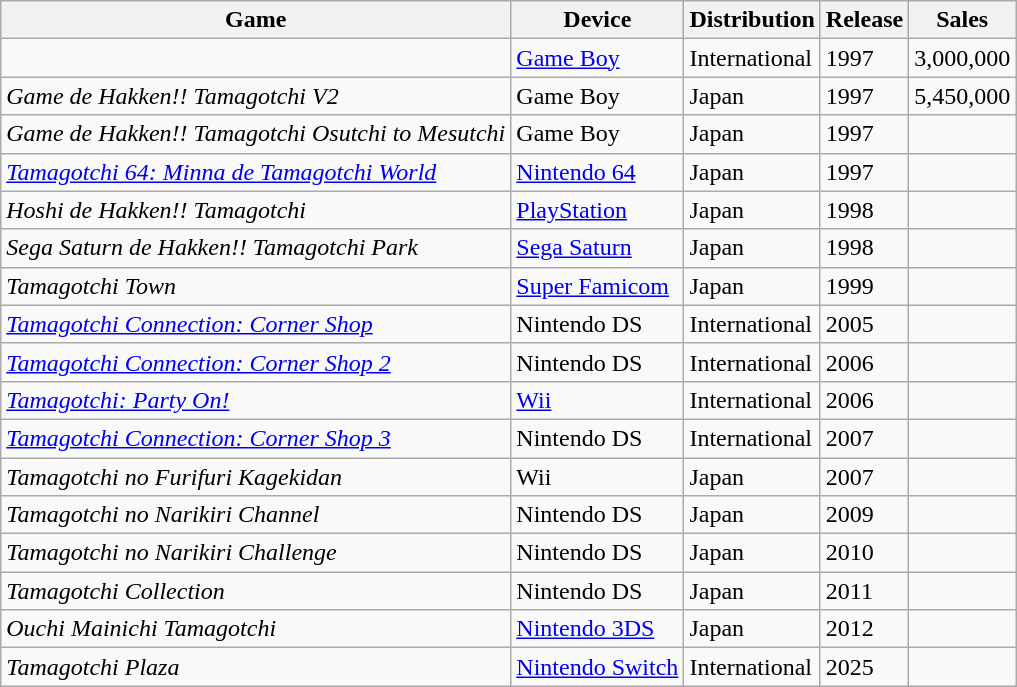<table class="wikitable sortable">
<tr>
<th>Game</th>
<th>Device</th>
<th>Distribution</th>
<th>Release</th>
<th>Sales</th>
</tr>
<tr>
<td></td>
<td><a href='#'>Game Boy</a></td>
<td>International</td>
<td>1997</td>
<td>3,000,000</td>
</tr>
<tr>
<td><em>Game de Hakken!! Tamagotchi V2</em></td>
<td>Game Boy</td>
<td>Japan</td>
<td>1997</td>
<td>5,450,000</td>
</tr>
<tr>
<td><em>Game de Hakken!! Tamagotchi Osutchi to Mesutchi</em></td>
<td>Game Boy</td>
<td>Japan</td>
<td>1997</td>
<td></td>
</tr>
<tr>
<td><em><a href='#'>Tamagotchi 64: Minna de Tamagotchi World</a></em></td>
<td><a href='#'>Nintendo 64</a></td>
<td>Japan</td>
<td>1997</td>
<td></td>
</tr>
<tr>
<td><em>Hoshi de Hakken!! Tamagotchi</em></td>
<td><a href='#'>PlayStation</a></td>
<td>Japan</td>
<td>1998</td>
<td></td>
</tr>
<tr>
<td><em>Sega Saturn de Hakken!! Tamagotchi Park</em></td>
<td><a href='#'>Sega Saturn</a></td>
<td>Japan</td>
<td>1998</td>
<td></td>
</tr>
<tr>
<td><em>Tamagotchi Town</em></td>
<td><a href='#'>Super Famicom</a></td>
<td>Japan</td>
<td>1999</td>
<td></td>
</tr>
<tr>
<td><em><a href='#'>Tamagotchi Connection: Corner Shop</a></em></td>
<td>Nintendo DS</td>
<td>International</td>
<td>2005</td>
<td></td>
</tr>
<tr>
<td><em><a href='#'>Tamagotchi Connection: Corner Shop 2</a></em></td>
<td>Nintendo DS</td>
<td>International</td>
<td>2006</td>
<td></td>
</tr>
<tr>
<td><em><a href='#'>Tamagotchi: Party On!</a></em></td>
<td><a href='#'>Wii</a></td>
<td>International</td>
<td>2006</td>
<td></td>
</tr>
<tr>
<td><em><a href='#'>Tamagotchi Connection: Corner Shop 3</a></em></td>
<td>Nintendo DS</td>
<td>International</td>
<td>2007</td>
<td></td>
</tr>
<tr>
<td><em>Tamagotchi no Furifuri Kagekidan</em></td>
<td>Wii</td>
<td>Japan</td>
<td>2007</td>
<td></td>
</tr>
<tr>
<td><em>Tamagotchi no Narikiri Channel</em></td>
<td>Nintendo DS</td>
<td>Japan</td>
<td>2009</td>
<td></td>
</tr>
<tr>
<td><em>Tamagotchi no Narikiri Challenge</em></td>
<td>Nintendo DS</td>
<td>Japan</td>
<td>2010</td>
<td></td>
</tr>
<tr>
<td><em>Tamagotchi Collection</em></td>
<td>Nintendo DS</td>
<td>Japan</td>
<td>2011</td>
<td></td>
</tr>
<tr>
<td><em>Ouchi Mainichi Tamagotchi</em></td>
<td><a href='#'>Nintendo 3DS</a></td>
<td>Japan</td>
<td>2012</td>
<td></td>
</tr>
<tr>
<td><em>Tamagotchi Plaza</em></td>
<td><a href='#'>Nintendo Switch</a></td>
<td>International</td>
<td>2025</td>
<td></td>
</tr>
</table>
